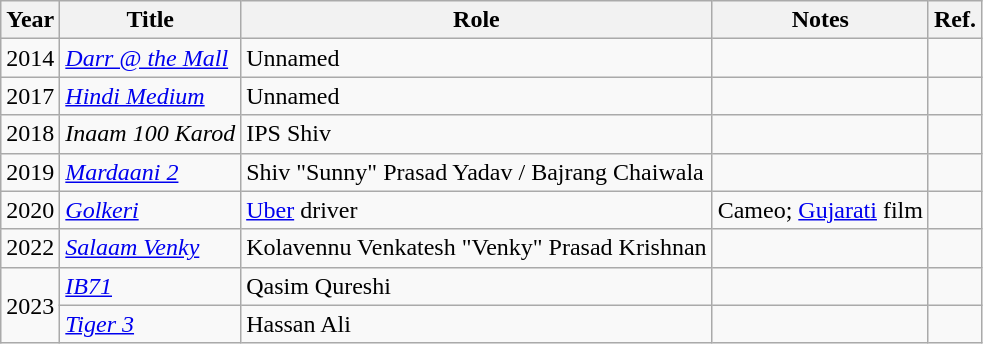<table class="wikitable sortable">
<tr>
<th>Year</th>
<th>Title</th>
<th>Role</th>
<th>Notes</th>
<th>Ref.</th>
</tr>
<tr>
<td>2014</td>
<td><em><a href='#'>Darr @ the Mall</a></em></td>
<td>Unnamed</td>
<td></td>
<td></td>
</tr>
<tr>
<td>2017</td>
<td><em><a href='#'>Hindi Medium</a></em></td>
<td>Unnamed</td>
<td></td>
<td></td>
</tr>
<tr>
<td>2018</td>
<td><em>Inaam 100 Karod</em></td>
<td>IPS Shiv</td>
<td></td>
<td></td>
</tr>
<tr>
<td>2019</td>
<td><em><a href='#'>Mardaani 2</a></em></td>
<td>Shiv "Sunny" Prasad Yadav / Bajrang Chaiwala</td>
<td></td>
</tr>
<tr>
<td>2020</td>
<td><em><a href='#'>Golkeri</a></em></td>
<td><a href='#'>Uber</a> driver</td>
<td>Cameo; <a href='#'>Gujarati</a> film</td>
<td></td>
</tr>
<tr>
<td>2022</td>
<td><em><a href='#'>Salaam Venky</a></em></td>
<td>Kolavennu Venkatesh "Venky" Prasad Krishnan</td>
<td></td>
<td></td>
</tr>
<tr>
<td rowspan="2">2023</td>
<td><em><a href='#'>IB71</a></em></td>
<td>Qasim Qureshi</td>
<td></td>
<td></td>
</tr>
<tr>
<td><em><a href='#'>Tiger 3</a></em></td>
<td>Hassan Ali</td>
<td></td>
<td></td>
</tr>
</table>
